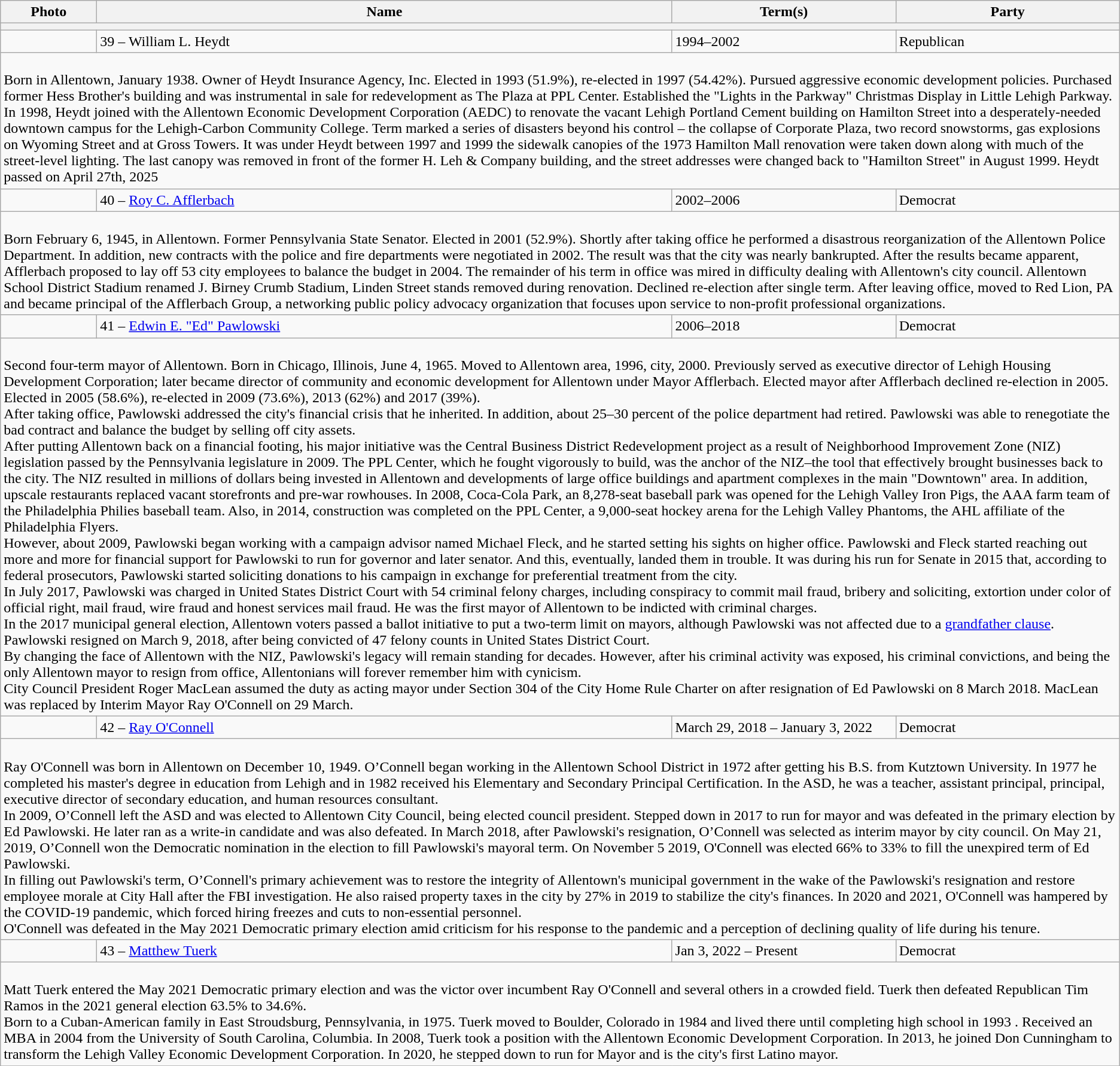<table class="wikitable">
<tr>
<th scope="col" width="100px">Photo</th>
<th>Name</th>
<th scope="col" width="20%">Term(s)</th>
<th scope="col" width="20%">Party</th>
</tr>
<tr>
<th colspan="4"></th>
</tr>
<tr>
<td></td>
<td>39 – William L. Heydt</td>
<td>1994–2002</td>
<td>Republican</td>
</tr>
<tr>
<td colspan="4"><br>Born in Allentown, January 1938. Owner of Heydt Insurance Agency, Inc. Elected in 1993 (51.9%), re-elected in 1997 (54.42%). Pursued aggressive economic development policies. Purchased former Hess Brother's building and was instrumental in sale for redevelopment as The Plaza at PPL Center. Established the "Lights in the Parkway" Christmas Display in Little Lehigh Parkway. In 1998, Heydt joined with the Allentown Economic Development Corporation (AEDC) to renovate the vacant Lehigh Portland Cement building on Hamilton Street into a  desperately-needed downtown campus for the Lehigh-Carbon Community College. Term marked a series of disasters beyond his control – the collapse of Corporate Plaza, two record snowstorms, gas explosions on Wyoming Street and at Gross Towers. It was under Heydt between 1997 and 1999 the sidewalk canopies of the 1973 Hamilton Mall renovation were taken down along with much of the street-level lighting. The last canopy was removed in front of the former H. Leh & Company building, and the street addresses were changed back to "Hamilton Street" in August 1999. Heydt passed on April 27th, 2025</td>
</tr>
<tr>
<td></td>
<td>40 – <a href='#'>Roy C. Afflerbach</a></td>
<td>2002–2006</td>
<td>Democrat</td>
</tr>
<tr>
<td colspan="4"><br>Born February 6, 1945, in Allentown. Former Pennsylvania State Senator. Elected in 2001 (52.9%).  Shortly after taking office he performed a disastrous reorganization of the Allentown Police Department. In addition, new contracts with the police and fire departments were negotiated in 2002. The result was that the city was nearly bankrupted. After the results became apparent, Afflerbach proposed to lay off 53 city employees to balance the budget in 2004. The remainder of his term in office was mired in difficulty dealing with Allentown's city council. Allentown School District Stadium renamed J. Birney Crumb Stadium, Linden Street stands removed during renovation. Declined re-election after single term. After leaving office, moved to Red Lion, PA and became principal of the Afflerbach Group, a networking public policy advocacy organization that focuses upon service to non-profit professional organizations.</td>
</tr>
<tr>
<td></td>
<td>41 – <a href='#'>Edwin E. "Ed" Pawlowski</a></td>
<td>2006–2018</td>
<td>Democrat</td>
</tr>
<tr>
<td colspan="4"><br>Second four-term mayor of Allentown. Born in Chicago, Illinois, June 4, 1965. Moved to Allentown area, 1996, city, 2000. Previously served as executive director of Lehigh Housing Development Corporation; later became director of community and economic development for Allentown under Mayor Afflerbach. Elected mayor after Afflerbach declined re-election in 2005. Elected in 2005 (58.6%), re-elected in 2009 (73.6%), 2013 (62%) and 2017 (39%).<br>After taking office, Pawlowski addressed the city's financial crisis that he inherited. In addition, about 25–30 percent of the police department had retired. Pawlowski was able to renegotiate the bad contract and balance the budget by selling off city assets.<br>After putting Allentown back on a financial footing, his major initiative was the Central Business District Redevelopment project as a result of Neighborhood Improvement Zone (NIZ) legislation passed by the Pennsylvania legislature in 2009. The PPL Center, which he fought vigorously to build, was the anchor of the NIZ–the tool that effectively brought businesses back to the city. The NIZ resulted in millions of dollars being invested in Allentown and developments of large office buildings and apartment complexes in the main "Downtown" area. In addition, upscale restaurants replaced vacant storefronts and pre-war rowhouses.  In 2008, Coca-Cola Park, an 8,278-seat baseball park was opened for the Lehigh Valley Iron Pigs, the AAA farm team of the Philadelphia Philies baseball team. Also, in 2014, construction was completed on the PPL Center, a 9,000-seat hockey arena for the Lehigh Valley Phantoms, the AHL affiliate of the Philadelphia Flyers.<br>However, about 2009, Pawlowski began working with a campaign advisor named Michael Fleck, and he started setting his sights on higher office. Pawlowski and Fleck started reaching out more and more for financial support for Pawlowski to run for governor and later senator. And this, eventually, landed them in trouble. It was during his run for Senate in 2015 that, according to federal prosecutors, Pawlowski started soliciting donations to his campaign in exchange for preferential treatment from the city.<br>In July 2017, Pawlowski was charged in United States District Court with 54 criminal felony charges, including conspiracy to commit mail fraud, bribery and soliciting, extortion under color of official right, mail fraud, wire fraud and honest services mail fraud. He was the first mayor of Allentown to be indicted with criminal charges.<br>In the 2017 municipal general election, Allentown voters passed a ballot initiative to put a two-term limit on mayors, although Pawlowski was not affected due to a <a href='#'>grandfather clause</a>. Pawlowski resigned on March 9, 2018, after being convicted of 47 felony counts in United States District Court.<br>By changing the face of Allentown with the NIZ, Pawlowski's legacy will remain standing for decades. However, after his criminal activity was exposed, his criminal convictions, and being the only Allentown mayor to resign from office, Allentonians will forever remember him with cynicism.<br>City Council President Roger MacLean assumed the duty as acting mayor under Section 304 of the City Home Rule Charter on after resignation of Ed Pawlowski on 8 March 2018. MacLean was replaced by Interim Mayor Ray O'Connell on 29 March.</td>
</tr>
<tr>
<td></td>
<td>42 – <a href='#'>Ray O'Connell</a></td>
<td>March 29, 2018 – January 3, 2022</td>
<td>Democrat</td>
</tr>
<tr>
<td colspan="4"><br>Ray O'Connell was born in Allentown on December 10, 1949. O’Connell began working in the Allentown School District in 1972 after getting his B.S. from Kutztown University. In 1977 he completed his master's degree in education from Lehigh and in 1982 received his Elementary and Secondary Principal Certification. In the ASD, he was a teacher, assistant principal, principal, executive director of secondary education, and human resources consultant.<br>In 2009, O’Connell left the ASD and was elected to Allentown City Council, being elected council president.  Stepped down in 2017 to run for mayor and was defeated in the primary election by Ed Pawlowski.  He later ran as a write-in candidate and was also defeated. In March 2018, after Pawlowski's resignation, O’Connell was selected as interim mayor by city council. On May 21, 2019, O’Connell won the Democratic nomination in the election to fill Pawlowski's mayoral term. On November 5 2019, O'Connell was elected 66% to 33% to fill the unexpired term of Ed Pawlowski.<br>In filling out Pawlowski's term, O’Connell's primary achievement was to restore the integrity of Allentown's municipal government in the wake of the Pawlowski's resignation and restore employee morale at City Hall after the FBI investigation. He also raised property taxes in the city by 27% in 2019 to stabilize the city's finances. In 2020 and 2021, O'Connell was hampered by the COVID-19 pandemic, which forced hiring freezes and cuts to non-essential personnel.<br>O'Connell was defeated in the May 2021 Democratic primary election amid criticism for his response to the pandemic and a perception of declining quality of life during his tenure.</td>
</tr>
<tr>
<td></td>
<td>43 – <a href='#'>Matthew Tuerk</a></td>
<td>Jan 3, 2022 – Present</td>
<td>Democrat</td>
</tr>
<tr>
<td colspan="4"><br>Matt Tuerk entered the May 2021 Democratic primary election and was the victor over incumbent Ray O'Connell and several others in a crowded field. Tuerk then defeated Republican Tim Ramos in the 2021 general election  63.5% to 34.6%.<br>Born to a Cuban-American family in East Stroudsburg, Pennsylvania, in 1975. Tuerk moved to Boulder, Colorado in 1984 and lived there until completing high school in 1993 .  Received an MBA in 2004 from the University of South Carolina, Columbia.  In 2008, Tuerk took a position with the Allentown Economic Development Corporation.  In 2013, he joined Don Cunningham to transform the Lehigh Valley Economic Development Corporation. In 2020, he stepped down to run for Mayor and is the city's first Latino mayor.</td>
</tr>
<tr>
</tr>
</table>
